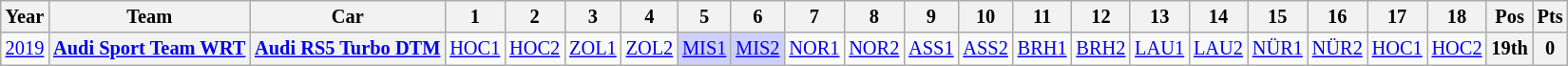<table class="wikitable" style="text-align:center; font-size:85%">
<tr>
<th>Year</th>
<th>Team</th>
<th>Car</th>
<th>1</th>
<th>2</th>
<th>3</th>
<th>4</th>
<th>5</th>
<th>6</th>
<th>7</th>
<th>8</th>
<th>9</th>
<th>10</th>
<th>11</th>
<th>12</th>
<th>13</th>
<th>14</th>
<th>15</th>
<th>16</th>
<th>17</th>
<th>18</th>
<th>Pos</th>
<th>Pts</th>
</tr>
<tr>
<td><a href='#'>2019</a></td>
<th><a href='#'>Audi Sport Team WRT</a></th>
<th><a href='#'>Audi RS5 Turbo DTM</a></th>
<td><a href='#'>HOC1</a></td>
<td><a href='#'>HOC2</a></td>
<td><a href='#'>ZOL1</a></td>
<td><a href='#'>ZOL2</a></td>
<td style="background:#CFCFFF;"><a href='#'>MIS1</a><br></td>
<td style="background:#CFCFFF;"><a href='#'>MIS2</a><br></td>
<td><a href='#'>NOR1</a></td>
<td><a href='#'>NOR2</a></td>
<td><a href='#'>ASS1</a></td>
<td><a href='#'>ASS2</a></td>
<td><a href='#'>BRH1</a></td>
<td><a href='#'>BRH2</a></td>
<td><a href='#'>LAU1</a></td>
<td><a href='#'>LAU2</a></td>
<td><a href='#'>NÜR1</a></td>
<td><a href='#'>NÜR2</a></td>
<td><a href='#'>HOC1</a></td>
<td><a href='#'>HOC2</a></td>
<th>19th</th>
<th>0</th>
</tr>
</table>
